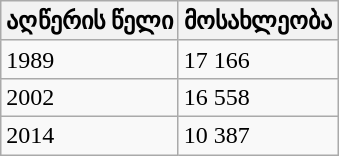<table class="wikitable">
<tr>
<th>აღწერის წელი</th>
<th>მოსახლეობა</th>
</tr>
<tr>
<td>1989</td>
<td>17 166</td>
</tr>
<tr>
<td>2002</td>
<td>16 558 </td>
</tr>
<tr>
<td>2014</td>
<td>10 387 </td>
</tr>
</table>
